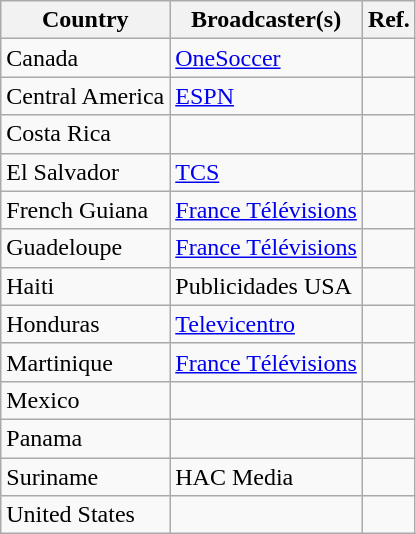<table class="wikitable">
<tr>
<th>Country</th>
<th>Broadcaster(s)</th>
<th>Ref.</th>
</tr>
<tr>
<td>Canada</td>
<td><a href='#'>OneSoccer</a></td>
<td></td>
</tr>
<tr>
<td>Central America</td>
<td><a href='#'>ESPN</a></td>
<td></td>
</tr>
<tr>
<td>Costa Rica</td>
<td></td>
<td></td>
</tr>
<tr>
<td>El Salvador</td>
<td><a href='#'>TCS</a></td>
<td></td>
</tr>
<tr>
<td>French Guiana</td>
<td><a href='#'>France Télévisions</a></td>
<td></td>
</tr>
<tr>
<td>Guadeloupe</td>
<td><a href='#'>France Télévisions</a></td>
<td></td>
</tr>
<tr>
<td>Haiti</td>
<td>Publicidades USA</td>
<td></td>
</tr>
<tr>
<td>Honduras</td>
<td><a href='#'>Televicentro</a></td>
<td></td>
</tr>
<tr>
<td>Martinique</td>
<td><a href='#'>France Télévisions</a></td>
<td></td>
</tr>
<tr>
<td>Mexico</td>
<td></td>
<td></td>
</tr>
<tr>
<td>Panama</td>
<td></td>
<td></td>
</tr>
<tr>
<td>Suriname</td>
<td>HAC Media</td>
<td></td>
</tr>
<tr>
<td>United States</td>
<td></td>
<td></td>
</tr>
</table>
